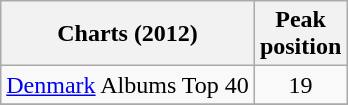<table class="wikitable sortable">
<tr>
<th align="left">Charts (2012)</th>
<th align="left">Peak<br>position</th>
</tr>
<tr>
<td><a href='#'>Denmark</a> Albums Top 40</td>
<td style="text-align:center;">19</td>
</tr>
<tr>
</tr>
</table>
